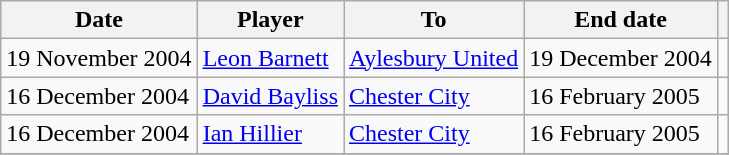<table class="wikitable">
<tr>
<th>Date</th>
<th>Player</th>
<th>To</th>
<th>End date</th>
<th></th>
</tr>
<tr>
<td>19 November 2004</td>
<td> <a href='#'>Leon Barnett</a></td>
<td><a href='#'>Aylesbury United</a></td>
<td>19 December 2004</td>
<td align="center"></td>
</tr>
<tr>
<td>16 December 2004</td>
<td> <a href='#'>David Bayliss</a></td>
<td><a href='#'>Chester City</a></td>
<td>16 February 2005</td>
<td align="center"></td>
</tr>
<tr>
<td>16 December 2004</td>
<td> <a href='#'>Ian Hillier</a></td>
<td><a href='#'>Chester City</a></td>
<td>16 February 2005</td>
<td align="center"></td>
</tr>
<tr>
</tr>
</table>
